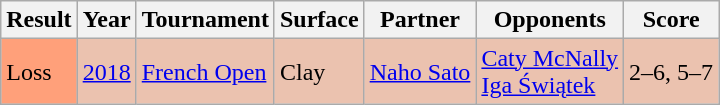<table class="sortable wikitable">
<tr>
<th>Result</th>
<th>Year</th>
<th>Tournament</th>
<th>Surface</th>
<th>Partner</th>
<th>Opponents</th>
<th class="unsortable">Score</th>
</tr>
<tr style="background:#ebc2af;">
<td bgcolor=FFA07A>Loss</td>
<td><a href='#'>2018</a></td>
<td><a href='#'>French Open</a></td>
<td>Clay</td>
<td> <a href='#'>Naho Sato</a></td>
<td> <a href='#'>Caty McNally</a> <br>  <a href='#'>Iga Świątek</a></td>
<td>2–6, 5–7</td>
</tr>
</table>
